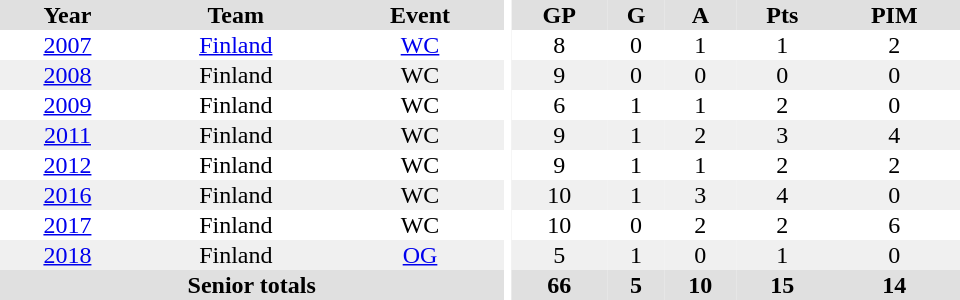<table border="0" cellpadding="1" cellspacing="0" ID="Table3" style="text-align:center; width:40em">
<tr ALIGN="center" bgcolor="#e0e0e0">
<th>Year</th>
<th>Team</th>
<th>Event</th>
<th rowspan="99" bgcolor="#ffffff"></th>
<th>GP</th>
<th>G</th>
<th>A</th>
<th>Pts</th>
<th>PIM</th>
</tr>
<tr>
<td><a href='#'>2007</a></td>
<td><a href='#'>Finland</a></td>
<td><a href='#'>WC</a></td>
<td>8</td>
<td>0</td>
<td>1</td>
<td>1</td>
<td>2</td>
</tr>
<tr bgcolor="#f0f0f0">
<td><a href='#'>2008</a></td>
<td>Finland</td>
<td>WC</td>
<td>9</td>
<td>0</td>
<td>0</td>
<td>0</td>
<td>0</td>
</tr>
<tr>
<td><a href='#'>2009</a></td>
<td>Finland</td>
<td>WC</td>
<td>6</td>
<td>1</td>
<td>1</td>
<td>2</td>
<td>0</td>
</tr>
<tr bgcolor="#f0f0f0">
<td><a href='#'>2011</a></td>
<td>Finland</td>
<td>WC</td>
<td>9</td>
<td>1</td>
<td>2</td>
<td>3</td>
<td>4</td>
</tr>
<tr>
<td><a href='#'>2012</a></td>
<td>Finland</td>
<td>WC</td>
<td>9</td>
<td>1</td>
<td>1</td>
<td>2</td>
<td>2</td>
</tr>
<tr bgcolor="#f0f0f0">
<td><a href='#'>2016</a></td>
<td>Finland</td>
<td>WC</td>
<td>10</td>
<td>1</td>
<td>3</td>
<td>4</td>
<td>0</td>
</tr>
<tr>
<td><a href='#'>2017</a></td>
<td>Finland</td>
<td>WC</td>
<td>10</td>
<td>0</td>
<td>2</td>
<td>2</td>
<td>6</td>
</tr>
<tr bgcolor="#f0f0f0">
<td><a href='#'>2018</a></td>
<td>Finland</td>
<td><a href='#'>OG</a></td>
<td>5</td>
<td>1</td>
<td>0</td>
<td>1</td>
<td>0</td>
</tr>
<tr bgcolor="#e0e0e0">
<th colspan="3">Senior totals</th>
<th>66</th>
<th>5</th>
<th>10</th>
<th>15</th>
<th>14</th>
</tr>
</table>
